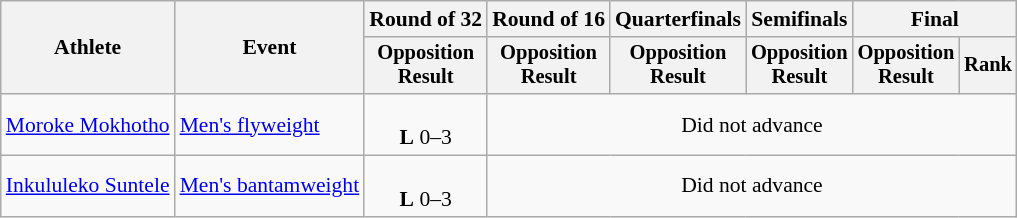<table class="wikitable" style="font-size:90%">
<tr>
<th rowspan="2">Athlete</th>
<th rowspan="2">Event</th>
<th>Round of 32</th>
<th>Round of 16</th>
<th>Quarterfinals</th>
<th>Semifinals</th>
<th colspan=2>Final</th>
</tr>
<tr style="font-size:95%">
<th>Opposition<br>Result</th>
<th>Opposition<br>Result</th>
<th>Opposition<br>Result</th>
<th>Opposition<br>Result</th>
<th>Opposition<br>Result</th>
<th>Rank</th>
</tr>
<tr align=center>
<td align=left><a href='#'>Moroke Mokhotho</a></td>
<td align=left><a href='#'>Men's flyweight</a></td>
<td><br><strong>L</strong> 0–3</td>
<td colspan=5>Did not advance</td>
</tr>
<tr align=center>
<td align=left><a href='#'>Inkululeko Suntele</a></td>
<td align=left><a href='#'>Men's bantamweight</a></td>
<td><br><strong>L</strong> 0–3</td>
<td colspan=5>Did not advance</td>
</tr>
</table>
